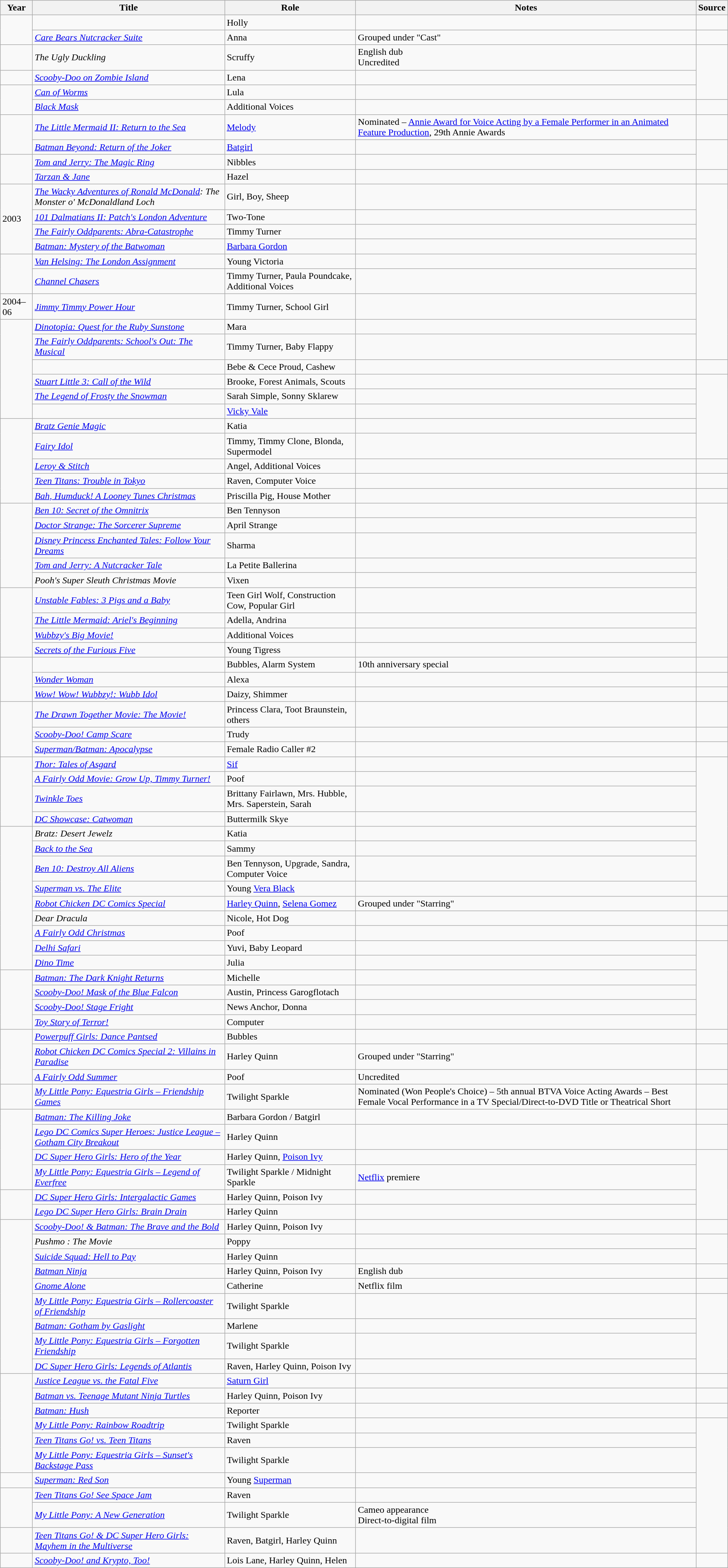<table class="wikitable sortable plainrowheaders">
<tr>
<th>Year </th>
<th>Title</th>
<th>Role </th>
<th class="unsortable">Notes </th>
<th class="unsortable">Source</th>
</tr>
<tr>
<td rowspan="2"></td>
<td><em></em></td>
<td>Holly</td>
<td> </td>
<td></td>
</tr>
<tr>
<td><em><a href='#'>Care Bears Nutcracker Suite</a></em></td>
<td>Anna</td>
<td>Grouped under "Cast"</td>
<td></td>
</tr>
<tr>
<td></td>
<td><em>The Ugly Duckling</em></td>
<td>Scruffy</td>
<td>English dub<br>Uncredited</td>
<td rowspan="3"></td>
</tr>
<tr>
<td></td>
<td><em><a href='#'>Scooby-Doo on Zombie Island</a></em></td>
<td>Lena</td>
<td> </td>
</tr>
<tr>
<td rowspan="2"></td>
<td><em><a href='#'>Can of Worms</a></em></td>
<td>Lula</td>
<td> </td>
</tr>
<tr>
<td><em><a href='#'>Black Mask</a></em></td>
<td>Additional Voices</td>
<td></td>
<td> </td>
</tr>
<tr>
<td rowspan="2"></td>
<td><em><a href='#'>The Little Mermaid II: Return to the Sea</a></em></td>
<td><a href='#'>Melody</a></td>
<td>Nominated – <a href='#'>Annie Award for Voice Acting by a Female Performer in an Animated Feature Production</a>, 29th Annie Awards</td>
<td></td>
</tr>
<tr>
<td><em><a href='#'>Batman Beyond: Return of the Joker</a></em></td>
<td><a href='#'>Batgirl</a></td>
<td> </td>
<td rowspan="2"></td>
</tr>
<tr>
<td rowspan="2"></td>
<td><em><a href='#'>Tom and Jerry: The Magic Ring</a></em></td>
<td>Nibbles</td>
<td> </td>
</tr>
<tr>
<td><em><a href='#'>Tarzan & Jane</a></em></td>
<td>Hazel</td>
<td> </td>
<td></td>
</tr>
<tr>
<td rowspan="4">2003</td>
<td><em><a href='#'>The Wacky Adventures of Ronald McDonald</a>: The Monster o' McDonaldland Loch</em></td>
<td>Girl, Boy, Sheep</td>
<td></td>
<td rowspan="9"></td>
</tr>
<tr>
<td><em><a href='#'>101 Dalmatians II: Patch's London Adventure</a></em></td>
<td>Two-Tone</td>
<td> </td>
</tr>
<tr>
<td><em><a href='#'>The Fairly Oddparents: Abra-Catastrophe</a></em></td>
<td>Timmy Turner</td>
<td></td>
</tr>
<tr>
<td><em><a href='#'>Batman: Mystery of the Batwoman</a></em></td>
<td><a href='#'>Barbara Gordon</a></td>
<td> </td>
</tr>
<tr>
<td rowspan="2"></td>
<td><em><a href='#'>Van Helsing: The London Assignment</a></em></td>
<td>Young Victoria</td>
<td> </td>
</tr>
<tr>
<td><em><a href='#'>Channel Chasers</a></em></td>
<td>Timmy Turner, Paula Poundcake, Additional Voices</td>
<td> </td>
</tr>
<tr>
<td>2004–06</td>
<td><em><a href='#'>Jimmy Timmy Power Hour</a></em></td>
<td>Timmy Turner, School Girl</td>
<td> </td>
</tr>
<tr>
<td rowspan="6"></td>
<td><em><a href='#'>Dinotopia: Quest for the Ruby Sunstone</a></em></td>
<td>Mara</td>
<td> </td>
</tr>
<tr>
<td><em><a href='#'>The Fairly Oddparents: School's Out: The Musical</a></em></td>
<td>Timmy Turner, Baby Flappy</td>
<td> </td>
</tr>
<tr>
<td><em></em></td>
<td>Bebe & Cece Proud, Cashew</td>
<td> </td>
<td></td>
</tr>
<tr>
<td><em><a href='#'>Stuart Little 3: Call of the Wild</a></em></td>
<td>Brooke, Forest Animals, Scouts</td>
<td> </td>
<td rowspan="5"></td>
</tr>
<tr>
<td><em><a href='#'>The Legend of Frosty the Snowman</a></em></td>
<td>Sarah Simple, Sonny Sklarew</td>
<td> </td>
</tr>
<tr>
<td><em></em></td>
<td><a href='#'>Vicky Vale</a></td>
<td> </td>
</tr>
<tr>
<td rowspan="5"></td>
<td><em><a href='#'>Bratz Genie Magic</a></em></td>
<td>Katia</td>
<td> </td>
</tr>
<tr>
<td><em><a href='#'>Fairy Idol</a></em></td>
<td>Timmy, Timmy Clone, Blonda, Supermodel</td>
<td> </td>
</tr>
<tr>
<td><em><a href='#'>Leroy & Stitch</a></em></td>
<td>Angel, Additional Voices</td>
<td> </td>
<td><br></td>
</tr>
<tr>
<td><em><a href='#'>Teen Titans: Trouble in Tokyo</a></em></td>
<td>Raven, Computer Voice</td>
<td> </td>
<td> </td>
</tr>
<tr>
<td><em><a href='#'>Bah, Humduck! A Looney Tunes Christmas</a></em></td>
<td>Priscilla Pig, House Mother</td>
<td> </td>
<td></td>
</tr>
<tr>
<td rowspan="5"></td>
<td><em><a href='#'>Ben 10: Secret of the Omnitrix</a></em></td>
<td>Ben Tennyson</td>
<td> </td>
<td rowspan="9"></td>
</tr>
<tr>
<td><em><a href='#'>Doctor Strange: The Sorcerer Supreme</a></em></td>
<td>April Strange</td>
<td> </td>
</tr>
<tr>
<td><em><a href='#'>Disney Princess Enchanted Tales: Follow Your Dreams</a></em></td>
<td>Sharma</td>
<td></td>
</tr>
<tr>
<td><em><a href='#'>Tom and Jerry: A Nutcracker Tale</a></em></td>
<td>La Petite Ballerina</td>
<td> </td>
</tr>
<tr>
<td><em>Pooh's Super Sleuth Christmas Movie</em></td>
<td>Vixen</td>
<td> </td>
</tr>
<tr>
<td rowspan="4"></td>
<td><em><a href='#'>Unstable Fables: 3 Pigs and a Baby</a></em></td>
<td>Teen Girl Wolf, Construction Cow, Popular Girl</td>
<td> </td>
</tr>
<tr>
<td><em><a href='#'>The Little Mermaid: Ariel's Beginning</a></em></td>
<td>Adella, Andrina</td>
<td> </td>
</tr>
<tr>
<td><em><a href='#'>Wubbzy's Big Movie!</a></em></td>
<td>Additional Voices</td>
<td> </td>
</tr>
<tr>
<td><em><a href='#'>Secrets of the Furious Five</a></em></td>
<td>Young Tigress</td>
<td> </td>
</tr>
<tr>
<td rowspan="3"></td>
<td><em></em></td>
<td>Bubbles, Alarm System</td>
<td>10th anniversary special</td>
<td></td>
</tr>
<tr>
<td><em><a href='#'>Wonder Woman</a></em></td>
<td>Alexa</td>
<td> </td>
<td></td>
</tr>
<tr>
<td><em><a href='#'>Wow! Wow! Wubbzy!: Wubb Idol</a></em></td>
<td>Daizy, Shimmer</td>
<td> </td>
<td></td>
</tr>
<tr>
<td rowspan="3"></td>
<td><em><a href='#'>The Drawn Together Movie: The Movie!</a></em></td>
<td>Princess Clara, Toot Braunstein, others</td>
<td> </td>
<td></td>
</tr>
<tr>
<td><em><a href='#'>Scooby-Doo! Camp Scare</a></em></td>
<td>Trudy</td>
<td> </td>
<td></td>
</tr>
<tr>
<td><em><a href='#'>Superman/Batman: Apocalypse</a></em></td>
<td>Female Radio Caller #2</td>
<td> </td>
<td></td>
</tr>
<tr>
<td rowspan="4"></td>
<td><em><a href='#'>Thor: Tales of Asgard</a></em></td>
<td><a href='#'>Sif</a></td>
<td> </td>
<td rowspan="8"></td>
</tr>
<tr>
<td><em><a href='#'>A Fairly Odd Movie: Grow Up, Timmy Turner!</a></em></td>
<td>Poof</td>
<td> </td>
</tr>
<tr>
<td><em><a href='#'>Twinkle Toes</a></em></td>
<td>Brittany Fairlawn, Mrs. Hubble, Mrs. Saperstein, Sarah</td>
<td> </td>
</tr>
<tr>
<td><em><a href='#'>DC Showcase: Catwoman</a></em></td>
<td>Buttermilk Skye</td>
<td> </td>
</tr>
<tr>
<td rowspan="9"></td>
<td><em>Bratz: Desert Jewelz</em></td>
<td>Katia</td>
<td> </td>
</tr>
<tr>
<td><em><a href='#'>Back to the Sea</a></em></td>
<td>Sammy</td>
<td> </td>
</tr>
<tr>
<td><em><a href='#'>Ben 10: Destroy All Aliens</a></em></td>
<td>Ben Tennyson, Upgrade, Sandra, Computer Voice</td>
<td> </td>
</tr>
<tr>
<td><em><a href='#'>Superman vs. The Elite</a></em></td>
<td>Young <a href='#'>Vera Black</a></td>
<td> </td>
</tr>
<tr>
<td><em><a href='#'>Robot Chicken DC Comics Special</a></em></td>
<td><a href='#'>Harley Quinn</a>, <a href='#'>Selena Gomez</a></td>
<td>Grouped under "Starring"</td>
<td></td>
</tr>
<tr>
<td><em>Dear Dracula</em></td>
<td>Nicole, Hot Dog</td>
<td> </td>
<td></td>
</tr>
<tr>
<td><em><a href='#'>A Fairly Odd Christmas</a></em></td>
<td>Poof</td>
<td> </td>
<td></td>
</tr>
<tr>
<td><em><a href='#'>Delhi Safari</a></em></td>
<td>Yuvi, Baby Leopard</td>
<td> </td>
<td rowspan="6"></td>
</tr>
<tr>
<td><em><a href='#'>Dino Time</a></em></td>
<td>Julia</td>
<td> </td>
</tr>
<tr>
<td rowspan="4"></td>
<td><em><a href='#'>Batman: The Dark Knight Returns</a></em></td>
<td>Michelle</td>
<td> </td>
</tr>
<tr>
<td><em><a href='#'>Scooby-Doo! Mask of the Blue Falcon</a></em></td>
<td>Austin, Princess Garogflotach</td>
<td> </td>
</tr>
<tr>
<td><em><a href='#'>Scooby-Doo! Stage Fright</a></em></td>
<td>News Anchor, Donna</td>
<td> </td>
</tr>
<tr>
<td><em><a href='#'>Toy Story of Terror!</a></em></td>
<td>Computer</td>
<td> </td>
</tr>
<tr>
<td rowspan="3"></td>
<td><em><a href='#'>Powerpuff Girls: Dance Pantsed</a></em></td>
<td>Bubbles</td>
<td> </td>
<td></td>
</tr>
<tr>
<td><em><a href='#'>Robot Chicken DC Comics Special 2: Villains in Paradise</a></em></td>
<td>Harley Quinn</td>
<td>Grouped under "Starring"</td>
<td></td>
</tr>
<tr>
<td><em><a href='#'>A Fairly Odd Summer</a></em></td>
<td>Poof</td>
<td>Uncredited</td>
<td></td>
</tr>
<tr>
<td></td>
<td><em><a href='#'>My Little Pony: Equestria Girls – Friendship Games</a></em></td>
<td>Twilight Sparkle</td>
<td>Nominated (Won People's Choice) – 5th annual BTVA Voice Acting Awards – Best Female Vocal Performance in a TV Special/Direct-to-DVD Title or Theatrical Short</td>
<td></td>
</tr>
<tr>
<td rowspan="4"></td>
<td><em><a href='#'>Batman: The Killing Joke</a></em></td>
<td>Barbara Gordon / Batgirl</td>
<td> </td>
<td></td>
</tr>
<tr>
<td><em><a href='#'>Lego DC Comics Super Heroes: Justice League – Gotham City Breakout</a></em></td>
<td>Harley Quinn</td>
<td> </td>
<td></td>
</tr>
<tr>
<td><em><a href='#'>DC Super Hero Girls: Hero of the Year</a></em></td>
<td>Harley Quinn, <a href='#'>Poison Ivy</a></td>
<td> </td>
<td rowspan="4"></td>
</tr>
<tr>
<td><em><a href='#'>My Little Pony: Equestria Girls – Legend of Everfree</a></em></td>
<td>Twilight Sparkle / Midnight Sparkle</td>
<td><a href='#'>Netflix</a> premiere</td>
</tr>
<tr>
<td rowspan="2"></td>
<td><em><a href='#'>DC Super Hero Girls: Intergalactic Games</a></em></td>
<td>Harley Quinn, Poison Ivy</td>
<td> </td>
</tr>
<tr>
<td><em><a href='#'>Lego DC Super Hero Girls: Brain Drain</a></em></td>
<td>Harley Quinn</td>
<td> </td>
</tr>
<tr>
<td rowspan="9"></td>
<td><em><a href='#'>Scooby-Doo! & Batman: The Brave and the Bold</a></em></td>
<td>Harley Quinn, Poison Ivy</td>
<td> </td>
<td></td>
</tr>
<tr>
<td><em>Pushmo : The Movie</em></td>
<td>Poppy</td>
<td> </td>
<td rowspan="2"></td>
</tr>
<tr>
<td><em><a href='#'>Suicide Squad: Hell to Pay</a></em></td>
<td>Harley Quinn</td>
<td></td>
</tr>
<tr>
<td><em><a href='#'>Batman Ninja</a></em></td>
<td>Harley Quinn, Poison Ivy</td>
<td>English dub</td>
<td></td>
</tr>
<tr>
<td><em><a href='#'>Gnome Alone</a></em></td>
<td>Catherine</td>
<td>Netflix film</td>
<td></td>
</tr>
<tr>
<td><em><a href='#'>My Little Pony: Equestria Girls – Rollercoaster of Friendship</a></em></td>
<td>Twilight Sparkle</td>
<td></td>
<td rowspan="4"></td>
</tr>
<tr>
<td><em><a href='#'>Batman: Gotham by Gaslight</a></em></td>
<td>Marlene</td>
<td></td>
</tr>
<tr>
<td><em><a href='#'>My Little Pony: Equestria Girls – Forgotten Friendship</a></em></td>
<td>Twilight Sparkle</td>
<td></td>
</tr>
<tr>
<td><em><a href='#'>DC Super Hero Girls: Legends of Atlantis</a></em></td>
<td>Raven, Harley Quinn, Poison Ivy</td>
<td></td>
</tr>
<tr>
<td rowspan="6"></td>
<td><em><a href='#'>Justice League vs. the Fatal Five</a></em></td>
<td><a href='#'>Saturn Girl</a></td>
<td></td>
<td></td>
</tr>
<tr>
<td><em><a href='#'>Batman vs. Teenage Mutant Ninja Turtles</a></em></td>
<td>Harley Quinn, Poison Ivy</td>
<td></td>
<td></td>
</tr>
<tr>
<td><em><a href='#'>Batman: Hush</a></em></td>
<td>Reporter</td>
<td></td>
<td></td>
</tr>
<tr>
<td><em><a href='#'>My Little Pony: Rainbow Roadtrip</a></em></td>
<td>Twilight Sparkle</td>
<td></td>
<td rowspan="7"></td>
</tr>
<tr>
<td><em><a href='#'>Teen Titans Go! vs. Teen Titans</a></em></td>
<td>Raven</td>
<td></td>
</tr>
<tr>
<td><em><a href='#'>My Little Pony: Equestria Girls – Sunset's Backstage Pass</a></em></td>
<td>Twilight Sparkle</td>
<td></td>
</tr>
<tr>
<td></td>
<td><em><a href='#'>Superman: Red Son</a></em></td>
<td>Young <a href='#'>Superman</a></td>
<td></td>
</tr>
<tr>
<td rowspan="2"></td>
<td><em><a href='#'>Teen Titans Go! See Space Jam</a></em></td>
<td>Raven</td>
<td></td>
</tr>
<tr>
<td><em><a href='#'>My Little Pony: A New Generation</a></em></td>
<td>Twilight Sparkle</td>
<td>Cameo appearance<br>Direct-to-digital film</td>
</tr>
<tr>
<td></td>
<td><em><a href='#'>Teen Titans Go! & DC Super Hero Girls: Mayhem in the Multiverse</a></em></td>
<td>Raven, Batgirl, Harley Quinn</td>
<td></td>
</tr>
<tr>
<td></td>
<td><em><a href='#'>Scooby-Doo! and Krypto, Too!</a></em></td>
<td>Lois Lane, Harley Quinn, Helen</td>
<td></td>
<td></td>
</tr>
</table>
